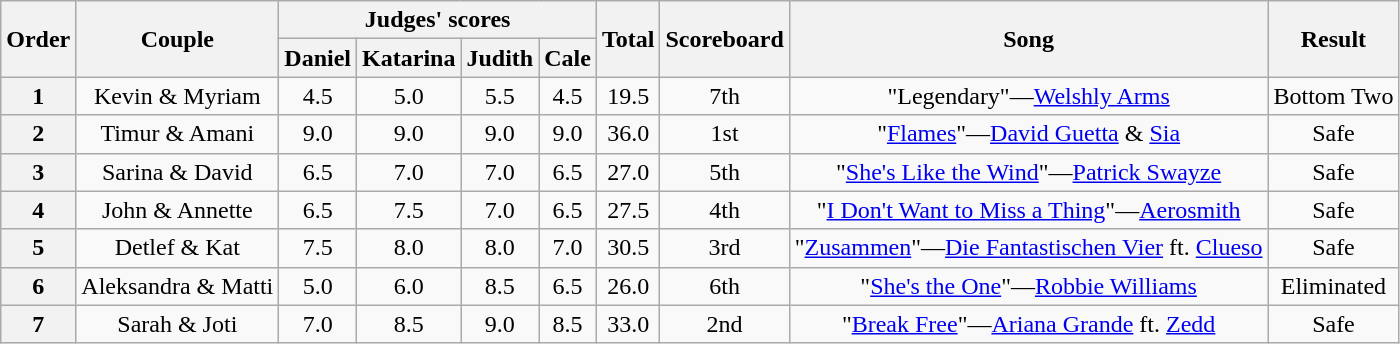<table class="wikitable plainrowheaders" style="text-align:center;">
<tr>
<th scope="col" rowspan=2>Order</th>
<th scope="col" rowspan=2>Couple</th>
<th scope="col" colspan=4>Judges' scores</th>
<th scope="col" rowspan=2>Total</th>
<th scope="col" rowspan=2>Scoreboard</th>
<th scope="col" rowspan=2>Song</th>
<th scope="col" rowspan=2>Result</th>
</tr>
<tr>
<th scope="col">Daniel</th>
<th>Katarina</th>
<th>Judith</th>
<th>Cale</th>
</tr>
<tr>
<th scope="col">1</th>
<td>Kevin & Myriam</td>
<td>4.5</td>
<td>5.0</td>
<td>5.5</td>
<td>4.5</td>
<td>19.5</td>
<td>7th</td>
<td>"Legendary"—<a href='#'>Welshly Arms</a></td>
<td>Bottom Two</td>
</tr>
<tr>
<th scope="col">2</th>
<td>Timur & Amani</td>
<td>9.0</td>
<td>9.0</td>
<td>9.0</td>
<td>9.0</td>
<td>36.0</td>
<td>1st</td>
<td>"<a href='#'>Flames</a>"—<a href='#'>David Guetta</a> & <a href='#'>Sia</a></td>
<td>Safe</td>
</tr>
<tr>
<th scope="col">3</th>
<td>Sarina & David</td>
<td>6.5</td>
<td>7.0</td>
<td>7.0</td>
<td>6.5</td>
<td>27.0</td>
<td>5th</td>
<td>"<a href='#'>She's Like the Wind</a>"—<a href='#'>Patrick Swayze</a></td>
<td>Safe</td>
</tr>
<tr>
<th scope="col">4</th>
<td>John & Annette</td>
<td>6.5</td>
<td>7.5</td>
<td>7.0</td>
<td>6.5</td>
<td>27.5</td>
<td>4th</td>
<td>"<a href='#'>I Don't Want to Miss a Thing</a>"—<a href='#'>Aerosmith</a></td>
<td>Safe</td>
</tr>
<tr>
<th scope="col">5</th>
<td>Detlef & Kat</td>
<td>7.5</td>
<td>8.0</td>
<td>8.0</td>
<td>7.0</td>
<td>30.5</td>
<td>3rd</td>
<td>"<a href='#'>Zusammen</a>"—<a href='#'>Die Fantastischen Vier</a> ft. <a href='#'>Clueso</a></td>
<td>Safe</td>
</tr>
<tr>
<th scope="col">6</th>
<td>Aleksandra & Matti</td>
<td>5.0</td>
<td>6.0</td>
<td>8.5</td>
<td>6.5</td>
<td>26.0</td>
<td>6th</td>
<td>"<a href='#'>She's the One</a>"—<a href='#'>Robbie Williams</a></td>
<td>Eliminated</td>
</tr>
<tr>
<th scope="col">7</th>
<td>Sarah & Joti</td>
<td>7.0</td>
<td>8.5</td>
<td>9.0</td>
<td>8.5</td>
<td>33.0</td>
<td>2nd</td>
<td>"<a href='#'>Break Free</a>"—<a href='#'>Ariana Grande</a> ft. <a href='#'>Zedd</a></td>
<td>Safe</td>
</tr>
</table>
